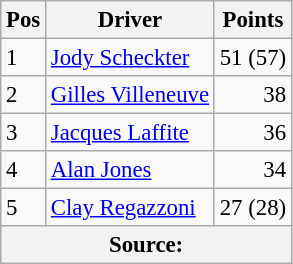<table class="wikitable" style="font-size: 95%;">
<tr>
<th>Pos</th>
<th>Driver</th>
<th>Points</th>
</tr>
<tr>
<td>1</td>
<td> <a href='#'>Jody Scheckter</a></td>
<td align="right">51 (57)</td>
</tr>
<tr>
<td>2</td>
<td> <a href='#'>Gilles Villeneuve</a></td>
<td align="right">38</td>
</tr>
<tr>
<td>3</td>
<td> <a href='#'>Jacques Laffite</a></td>
<td align="right">36</td>
</tr>
<tr>
<td>4</td>
<td> <a href='#'>Alan Jones</a></td>
<td align="right">34</td>
</tr>
<tr>
<td>5</td>
<td> <a href='#'>Clay Regazzoni</a></td>
<td align="right">27 (28)</td>
</tr>
<tr>
<th colspan=4>Source: </th>
</tr>
</table>
